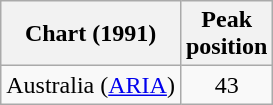<table class="wikitable">
<tr>
<th align="left">Chart (1991)</th>
<th align="left">Peak<br>position</th>
</tr>
<tr>
<td align="left">Australia (<a href='#'>ARIA</a>)</td>
<td align="center">43</td>
</tr>
</table>
